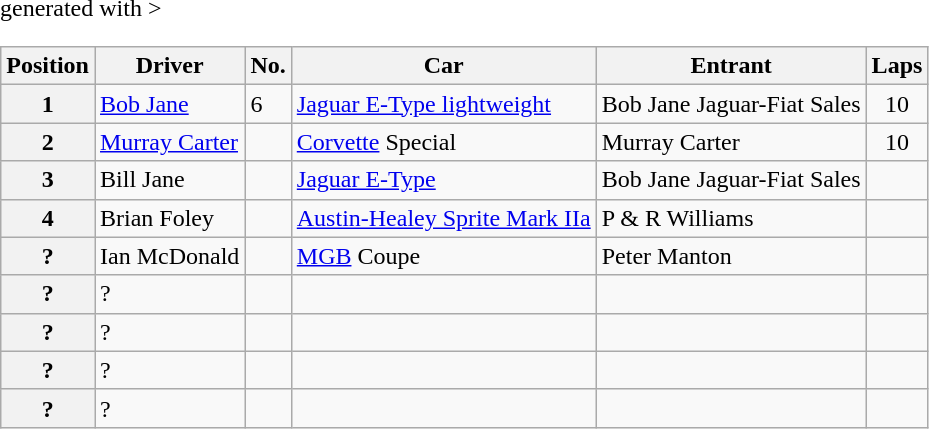<table class="wikitable" <hiddentext>generated with >
<tr style="font-weight:bold">
<th>Position</th>
<th>Driver</th>
<th>No.</th>
<th>Car</th>
<th>Entrant</th>
<th>Laps</th>
</tr>
<tr>
<th>1</th>
<td><a href='#'>Bob Jane</a></td>
<td>6</td>
<td><a href='#'>Jaguar E-Type lightweight</a></td>
<td>Bob Jane Jaguar-Fiat Sales</td>
<td align="center">10</td>
</tr>
<tr>
<th>2</th>
<td><a href='#'>Murray Carter</a></td>
<td></td>
<td><a href='#'>Corvette</a> Special</td>
<td>Murray Carter</td>
<td align="center">10</td>
</tr>
<tr>
<th>3</th>
<td>Bill Jane</td>
<td></td>
<td><a href='#'>Jaguar E-Type</a></td>
<td>Bob Jane Jaguar-Fiat Sales</td>
<td></td>
</tr>
<tr>
<th>4</th>
<td>Brian Foley</td>
<td></td>
<td><a href='#'>Austin-Healey Sprite Mark IIa</a></td>
<td>P & R Williams</td>
<td></td>
</tr>
<tr>
<th>?</th>
<td>Ian McDonald</td>
<td></td>
<td><a href='#'>MGB</a> Coupe</td>
<td>Peter Manton</td>
<td></td>
</tr>
<tr>
<th>?</th>
<td>?</td>
<td></td>
<td></td>
<td></td>
<td></td>
</tr>
<tr>
<th>?</th>
<td>?</td>
<td></td>
<td></td>
<td></td>
<td></td>
</tr>
<tr>
<th>?</th>
<td>?</td>
<td></td>
<td></td>
<td></td>
<td></td>
</tr>
<tr>
<th>?</th>
<td>?</td>
<td></td>
<td></td>
<td></td>
<td></td>
</tr>
</table>
